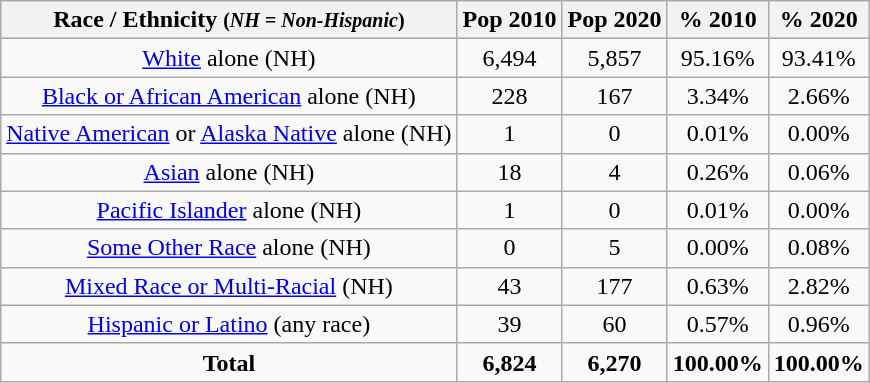<table class="wikitable" style="text-align:center;">
<tr>
<th>Race / Ethnicity <small>(<em>NH = Non-Hispanic</em>)</small></th>
<th>Pop 2010</th>
<th>Pop 2020</th>
<th>% 2010</th>
<th>% 2020</th>
</tr>
<tr>
<td><a href='#'>White</a> alone (NH)</td>
<td>6,494</td>
<td>5,857</td>
<td>95.16%</td>
<td>93.41%</td>
</tr>
<tr>
<td><a href='#'>Black or African American</a> alone (NH)</td>
<td>228</td>
<td>167</td>
<td>3.34%</td>
<td>2.66%</td>
</tr>
<tr>
<td><a href='#'>Native American</a> or <a href='#'>Alaska Native</a> alone (NH)</td>
<td>1</td>
<td>0</td>
<td>0.01%</td>
<td>0.00%</td>
</tr>
<tr>
<td><a href='#'>Asian</a> alone (NH)</td>
<td>18</td>
<td>4</td>
<td>0.26%</td>
<td>0.06%</td>
</tr>
<tr>
<td><a href='#'>Pacific Islander</a> alone (NH)</td>
<td>1</td>
<td>0</td>
<td>0.01%</td>
<td>0.00%</td>
</tr>
<tr>
<td><a href='#'>Some Other Race</a> alone (NH)</td>
<td>0</td>
<td>5</td>
<td>0.00%</td>
<td>0.08%</td>
</tr>
<tr>
<td><a href='#'>Mixed Race or Multi-Racial</a> (NH)</td>
<td>43</td>
<td>177</td>
<td>0.63%</td>
<td>2.82%</td>
</tr>
<tr>
<td><a href='#'>Hispanic or Latino</a> (any race)</td>
<td>39</td>
<td>60</td>
<td>0.57%</td>
<td>0.96%</td>
</tr>
<tr>
<td><strong>Total</strong></td>
<td><strong>6,824</strong></td>
<td><strong>6,270</strong></td>
<td><strong>100.00%</strong></td>
<td><strong>100.00%</strong></td>
</tr>
</table>
